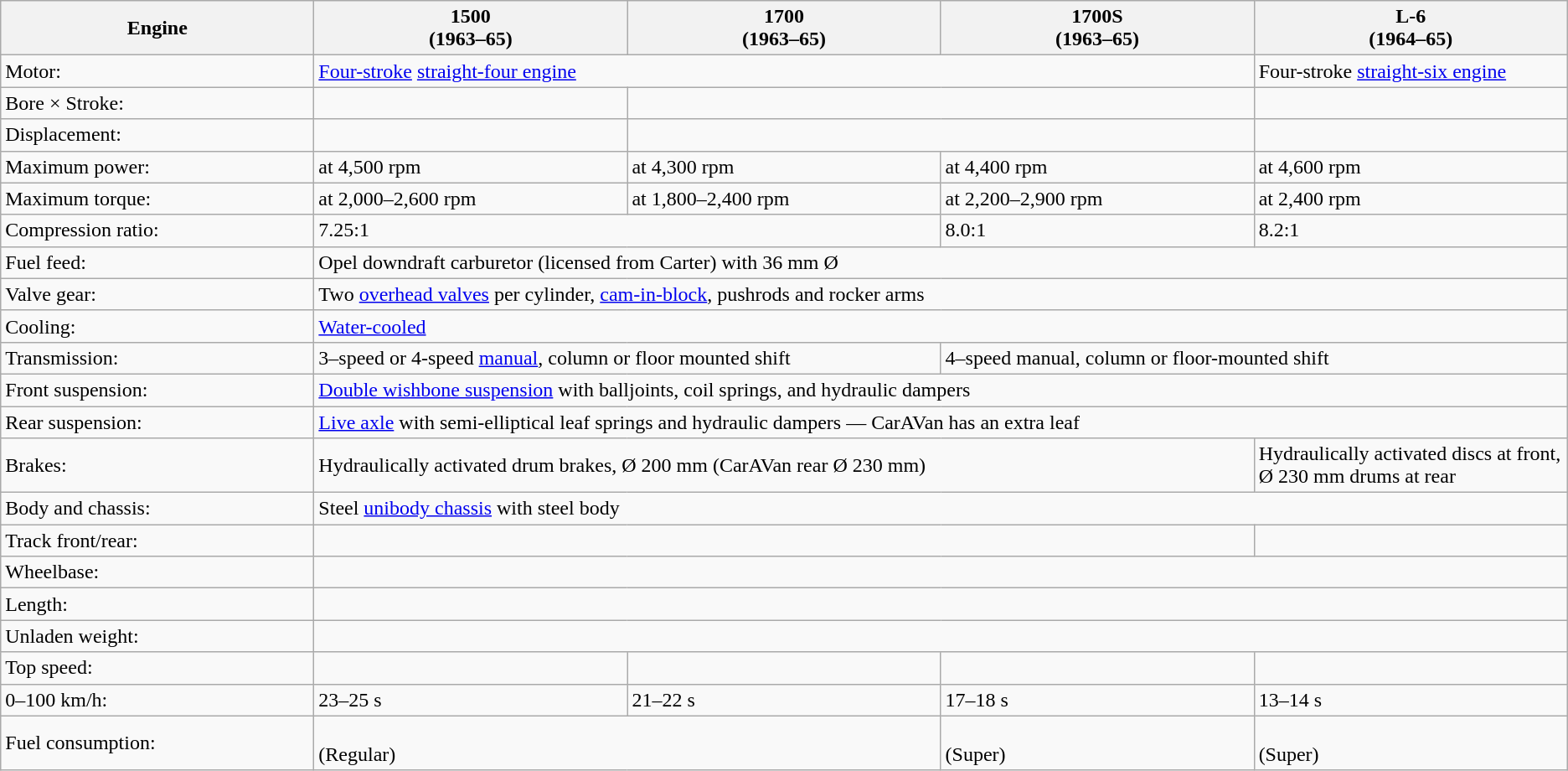<table class="wikitable defaultcenter col1left collapsible">
<tr>
<th style="width:15%;">Engine</th>
<th style="width:15%;">1500 <br>(1963–65)</th>
<th style="width:15%;">1700 <br>(1963–65)</th>
<th style="width:15%;">1700S <br>(1963–65)</th>
<th style="width:15%;">L-6<br>(1964–65)</th>
</tr>
<tr>
<td>Motor:</td>
<td colspan="3"><a href='#'>Four-stroke</a> <a href='#'>straight-four engine</a></td>
<td>Four-stroke <a href='#'>straight-six engine</a></td>
</tr>
<tr>
<td>Bore × Stroke:</td>
<td></td>
<td colspan="2"></td>
<td></td>
</tr>
<tr>
<td>Displacement:</td>
<td></td>
<td colspan="2"></td>
<td></td>
</tr>
<tr>
<td>Maximum power:</td>
<td> at 4,500 rpm</td>
<td> at 4,300 rpm</td>
<td> at 4,400 rpm</td>
<td> at 4,600 rpm</td>
</tr>
<tr>
<td>Maximum torque:</td>
<td> at 2,000–2,600 rpm</td>
<td> at 1,800–2,400 rpm</td>
<td> at 2,200–2,900 rpm</td>
<td> at 2,400 rpm</td>
</tr>
<tr>
<td>Compression ratio:</td>
<td colspan="2">7.25:1</td>
<td>8.0:1</td>
<td>8.2:1</td>
</tr>
<tr>
<td>Fuel feed:</td>
<td colspan="4">Opel downdraft carburetor (licensed from Carter) with 36 mm Ø</td>
</tr>
<tr>
<td>Valve gear:</td>
<td colspan="4">Two <a href='#'>overhead valves</a> per cylinder, <a href='#'>cam-in-block</a>, pushrods and rocker arms</td>
</tr>
<tr>
<td>Cooling:</td>
<td colspan="4"><a href='#'>Water-cooled</a></td>
</tr>
<tr>
<td>Transmission:</td>
<td colspan="2">3–speed or 4-speed <a href='#'>manual</a>, column or floor mounted shift</td>
<td colspan="2">4–speed manual, column or floor-mounted shift</td>
</tr>
<tr>
<td>Front suspension:</td>
<td colspan="4"><a href='#'>Double wishbone suspension</a> with balljoints, coil springs, and hydraulic dampers</td>
</tr>
<tr>
<td>Rear suspension:</td>
<td colspan="4"><a href='#'>Live axle</a> with semi-elliptical leaf springs and hydraulic dampers — CarAVan has an extra leaf</td>
</tr>
<tr>
<td>Brakes:</td>
<td colspan="3">Hydraulically activated drum brakes, Ø 200 mm (CarAVan rear Ø 230 mm)</td>
<td>Hydraulically activated discs at front, Ø 230 mm drums at rear</td>
</tr>
<tr>
<td>Body and chassis:</td>
<td colspan="4">Steel <a href='#'>unibody chassis</a> with steel body</td>
</tr>
<tr>
<td>Track front/rear:</td>
<td colspan="3"></td>
<td></td>
</tr>
<tr>
<td>Wheelbase:</td>
<td colspan="4"></td>
</tr>
<tr>
<td>Length:</td>
<td colspan="4"></td>
</tr>
<tr>
<td>Unladen weight:</td>
<td colspan="4"></td>
</tr>
<tr>
<td>Top speed:</td>
<td></td>
<td></td>
<td></td>
<td></td>
</tr>
<tr>
<td>0–100 km/h:</td>
<td>23–25 s</td>
<td>21–22 s</td>
<td>17–18 s</td>
<td>13–14 s</td>
</tr>
<tr>
<td>Fuel consumption:</td>
<td colspan="2"><br>(Regular)</td>
<td><br>(Super)</td>
<td><br>(Super)</td>
</tr>
</table>
